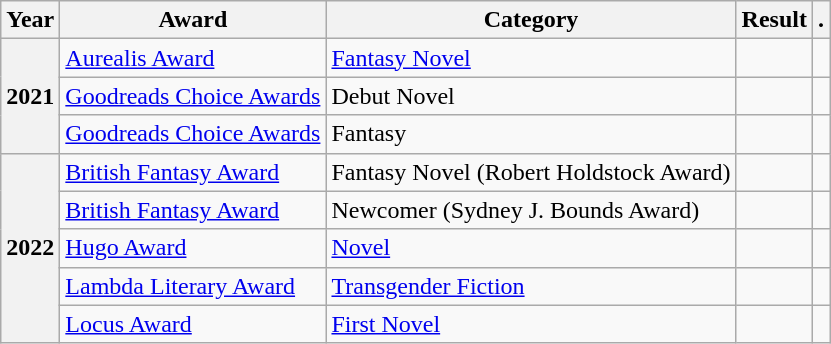<table class="wikitable sortable">
<tr>
<th>Year</th>
<th>Award</th>
<th>Category</th>
<th>Result</th>
<th>.</th>
</tr>
<tr>
<th rowspan="3">2021</th>
<td><a href='#'>Aurealis Award</a></td>
<td><a href='#'>Fantasy Novel</a></td>
<td></td>
<td></td>
</tr>
<tr>
<td><a href='#'>Goodreads Choice Awards</a></td>
<td>Debut Novel</td>
<td></td>
<td></td>
</tr>
<tr>
<td><a href='#'>Goodreads Choice Awards</a></td>
<td>Fantasy</td>
<td></td>
<td></td>
</tr>
<tr>
<th rowspan="5">2022</th>
<td><a href='#'>British Fantasy Award</a></td>
<td>Fantasy Novel (Robert Holdstock Award)</td>
<td></td>
<td></td>
</tr>
<tr>
<td><a href='#'>British Fantasy Award</a></td>
<td>Newcomer (Sydney J. Bounds Award)</td>
<td></td>
<td></td>
</tr>
<tr>
<td><a href='#'>Hugo Award</a></td>
<td><a href='#'>Novel</a></td>
<td></td>
<td></td>
</tr>
<tr>
<td><a href='#'>Lambda Literary Award</a></td>
<td><a href='#'>Transgender Fiction</a></td>
<td></td>
<td></td>
</tr>
<tr>
<td><a href='#'>Locus Award</a></td>
<td><a href='#'>First Novel</a></td>
<td></td>
<td></td>
</tr>
</table>
